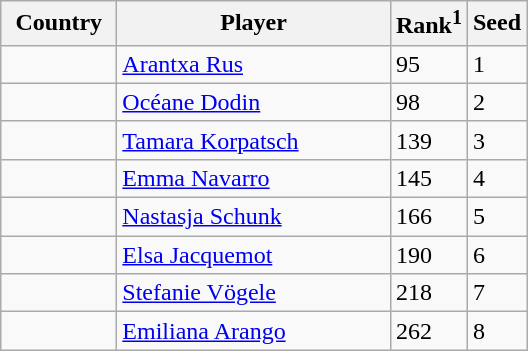<table class="sortable wikitable">
<tr>
<th width="70">Country</th>
<th width="175">Player</th>
<th>Rank<sup>1</sup></th>
<th>Seed</th>
</tr>
<tr>
<td></td>
<td><a href='#'>Arantxa Rus</a></td>
<td>95</td>
<td>1</td>
</tr>
<tr>
<td></td>
<td><a href='#'>Océane Dodin</a></td>
<td>98</td>
<td>2</td>
</tr>
<tr>
<td></td>
<td><a href='#'>Tamara Korpatsch</a></td>
<td>139</td>
<td>3</td>
</tr>
<tr>
<td></td>
<td><a href='#'>Emma Navarro</a></td>
<td>145</td>
<td>4</td>
</tr>
<tr>
<td></td>
<td><a href='#'>Nastasja Schunk</a></td>
<td>166</td>
<td>5</td>
</tr>
<tr>
<td></td>
<td><a href='#'>Elsa Jacquemot</a></td>
<td>190</td>
<td>6</td>
</tr>
<tr>
<td></td>
<td><a href='#'>Stefanie Vögele</a></td>
<td>218</td>
<td>7</td>
</tr>
<tr>
<td></td>
<td><a href='#'>Emiliana Arango</a></td>
<td>262</td>
<td>8</td>
</tr>
</table>
